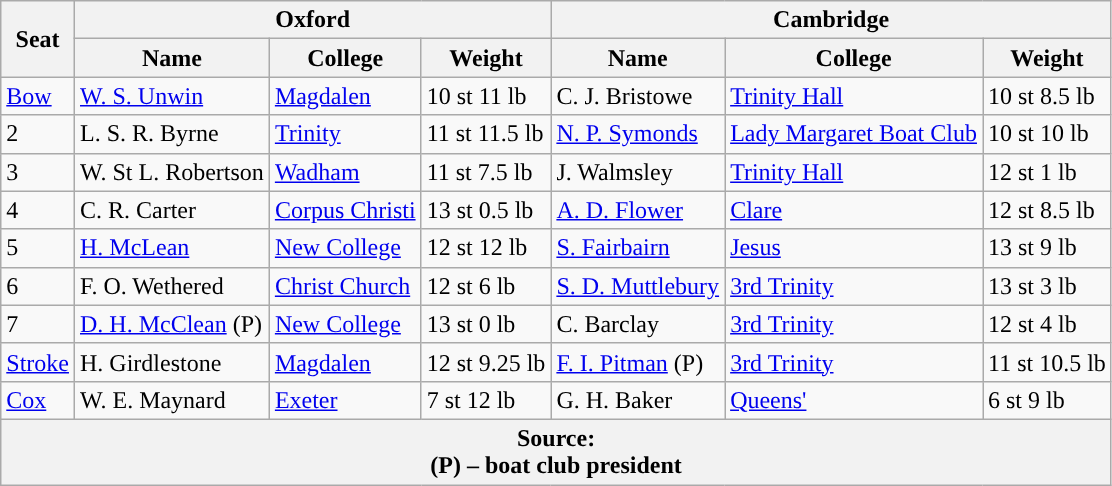<table class="wikitable">
<tr>
<th rowspan="2" scope="col">Seat</th>
<th colspan="3" scope="col">Oxford <br> </th>
<th colspan="3" scope="col">Cambridge <br> </th>
</tr>
<tr>
<th>Name</th>
<th>College</th>
<th>Weight</th>
<th>Name</th>
<th>College</th>
<th>Weight</th>
</tr>
<tr>
<td><a href='#'>Bow</a></td>
<td><a href='#'>W. S. Unwin</a></td>
<td><a href='#'>Magdalen</a></td>
<td>10 st 11 lb</td>
<td>C. J. Bristowe</td>
<td><a href='#'>Trinity Hall</a></td>
<td>10 st 8.5 lb</td>
</tr>
<tr>
<td>2</td>
<td>L. S. R. Byrne</td>
<td><a href='#'>Trinity</a></td>
<td>11 st 11.5 lb</td>
<td><a href='#'>N. P. Symonds</a></td>
<td><a href='#'>Lady Margaret Boat Club</a></td>
<td>10 st 10 lb</td>
</tr>
<tr>
<td>3</td>
<td>W. St L. Robertson</td>
<td><a href='#'>Wadham</a></td>
<td>11 st 7.5 lb</td>
<td>J. Walmsley</td>
<td><a href='#'>Trinity Hall</a></td>
<td>12 st 1 lb</td>
</tr>
<tr>
<td>4</td>
<td>C. R. Carter</td>
<td><a href='#'>Corpus Christi</a></td>
<td>13 st 0.5 lb</td>
<td><a href='#'>A. D. Flower</a></td>
<td><a href='#'>Clare</a></td>
<td>12 st 8.5 lb</td>
</tr>
<tr>
<td>5</td>
<td><a href='#'>H. McLean</a></td>
<td><a href='#'>New College</a></td>
<td>12 st 12 lb</td>
<td><a href='#'>S. Fairbairn</a></td>
<td><a href='#'>Jesus</a></td>
<td>13 st 9 lb</td>
</tr>
<tr>
<td>6</td>
<td>F. O. Wethered</td>
<td><a href='#'>Christ Church</a></td>
<td>12 st 6 lb</td>
<td><a href='#'>S. D. Muttlebury</a></td>
<td><a href='#'>3rd Trinity</a></td>
<td>13 st 3 lb</td>
</tr>
<tr>
<td>7</td>
<td><a href='#'>D. H. McClean</a> (P)</td>
<td><a href='#'>New College</a></td>
<td>13 st 0 lb</td>
<td>C. Barclay</td>
<td><a href='#'>3rd Trinity</a></td>
<td>12 st 4 lb</td>
</tr>
<tr>
<td><a href='#'>Stroke</a></td>
<td>H. Girdlestone</td>
<td><a href='#'>Magdalen</a></td>
<td>12 st 9.25 lb</td>
<td><a href='#'>F. I. Pitman</a> (P)</td>
<td><a href='#'>3rd Trinity</a></td>
<td>11 st 10.5 lb</td>
</tr>
<tr>
<td><a href='#'>Cox</a></td>
<td>W. E. Maynard</td>
<td><a href='#'>Exeter</a></td>
<td>7 st 12 lb</td>
<td>G. H. Baker</td>
<td><a href='#'>Queens'</a></td>
<td>6 st 9 lb</td>
</tr>
<tr>
<th colspan="7">Source:<br>(P) – boat club president</th>
</tr>
</table>
